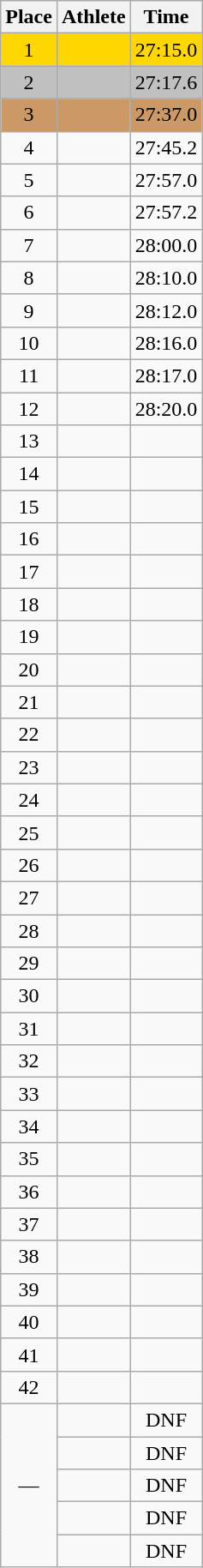<table class=wikitable style="text-align:center">
<tr>
<th>Place</th>
<th>Athlete</th>
<th>Time</th>
</tr>
<tr bgcolor=gold>
<td>1</td>
<td align=left></td>
<td>27:15.0</td>
</tr>
<tr bgcolor=silver>
<td>2</td>
<td align=left></td>
<td>27:17.6</td>
</tr>
<tr bgcolor=cc9966>
<td>3</td>
<td align=left></td>
<td>27:37.0</td>
</tr>
<tr>
<td>4</td>
<td align=left></td>
<td>27:45.2</td>
</tr>
<tr>
<td>5</td>
<td align=left></td>
<td>27:57.0</td>
</tr>
<tr>
<td>6</td>
<td align=left></td>
<td>27:57.2</td>
</tr>
<tr>
<td>7</td>
<td align=left></td>
<td>28:00.0</td>
</tr>
<tr>
<td>8</td>
<td align=left></td>
<td>28:10.0</td>
</tr>
<tr>
<td>9</td>
<td align=left></td>
<td>28:12.0</td>
</tr>
<tr>
<td>10</td>
<td align=left></td>
<td>28:16.0</td>
</tr>
<tr>
<td>11</td>
<td align=left></td>
<td>28:17.0</td>
</tr>
<tr>
<td>12</td>
<td align=left></td>
<td>28:20.0</td>
</tr>
<tr>
<td>13</td>
<td align=left></td>
<td></td>
</tr>
<tr>
<td>14</td>
<td align=left></td>
<td></td>
</tr>
<tr>
<td>15</td>
<td align=left></td>
<td></td>
</tr>
<tr>
<td>16</td>
<td align=left></td>
<td></td>
</tr>
<tr>
<td>17</td>
<td align=left></td>
<td></td>
</tr>
<tr>
<td>18</td>
<td align=left></td>
<td></td>
</tr>
<tr>
<td>19</td>
<td align=left></td>
<td></td>
</tr>
<tr>
<td>20</td>
<td align=left></td>
<td></td>
</tr>
<tr>
<td>21</td>
<td align=left></td>
<td></td>
</tr>
<tr>
<td>22</td>
<td align=left></td>
<td></td>
</tr>
<tr>
<td>23</td>
<td align=left></td>
<td></td>
</tr>
<tr>
<td>24</td>
<td align=left></td>
<td></td>
</tr>
<tr>
<td>25</td>
<td align=left></td>
<td></td>
</tr>
<tr>
<td>26</td>
<td align=left></td>
<td></td>
</tr>
<tr>
<td>27</td>
<td align=left></td>
<td></td>
</tr>
<tr>
<td>28</td>
<td align=left></td>
<td></td>
</tr>
<tr>
<td>29</td>
<td align=left></td>
<td></td>
</tr>
<tr>
<td>30</td>
<td align=left></td>
<td></td>
</tr>
<tr>
<td>31</td>
<td align=left></td>
<td></td>
</tr>
<tr>
<td>32</td>
<td align=left></td>
<td></td>
</tr>
<tr>
<td>33</td>
<td align=left></td>
<td></td>
</tr>
<tr>
<td>34</td>
<td align=left></td>
<td></td>
</tr>
<tr>
<td>35</td>
<td align=left></td>
<td></td>
</tr>
<tr>
<td>36</td>
<td align=left></td>
<td></td>
</tr>
<tr>
<td>37</td>
<td align=left></td>
<td></td>
</tr>
<tr>
<td>38</td>
<td align=left></td>
<td></td>
</tr>
<tr>
<td>39</td>
<td align=left></td>
<td></td>
</tr>
<tr>
<td>40</td>
<td align=left></td>
<td></td>
</tr>
<tr>
<td>41</td>
<td align=left></td>
<td></td>
</tr>
<tr>
<td>42</td>
<td align=left></td>
<td></td>
</tr>
<tr>
<td rowspan=5>—</td>
<td align=left></td>
<td>DNF</td>
</tr>
<tr>
<td align=left></td>
<td>DNF</td>
</tr>
<tr>
<td align=left></td>
<td>DNF</td>
</tr>
<tr>
<td align=left></td>
<td>DNF</td>
</tr>
<tr>
<td align=left></td>
<td>DNF</td>
</tr>
</table>
